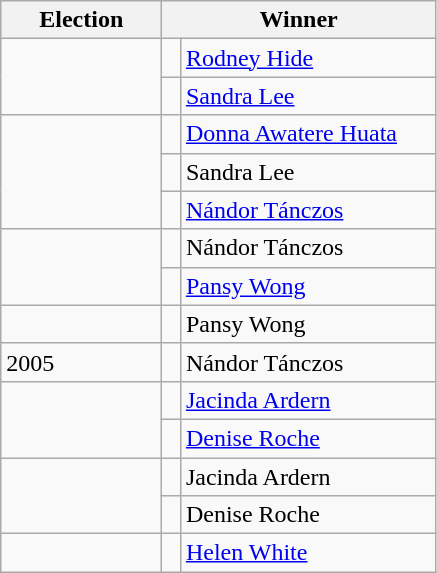<table class="wikitable">
<tr>
<th width=100>Election</th>
<th width=175 colspan=2>Winner</th>
</tr>
<tr>
<td rowspan=2></td>
<td width=5 bgcolor=></td>
<td><a href='#'>Rodney Hide</a></td>
</tr>
<tr>
<td bgcolor=></td>
<td><a href='#'>Sandra Lee</a></td>
</tr>
<tr>
<td rowspan=3></td>
<td bgcolor=></td>
<td><a href='#'>Donna Awatere Huata</a></td>
</tr>
<tr>
<td bgcolor=></td>
<td>Sandra Lee</td>
</tr>
<tr>
<td bgcolor=></td>
<td><a href='#'>Nándor Tánczos</a></td>
</tr>
<tr>
<td rowspan=2></td>
<td bgcolor=></td>
<td>Nándor Tánczos</td>
</tr>
<tr>
<td bgcolor=></td>
<td><a href='#'>Pansy Wong</a></td>
</tr>
<tr>
<td></td>
<td bgcolor=></td>
<td>Pansy Wong</td>
</tr>
<tr>
<td rowspan=1>2005</td>
<td bgcolor=></td>
<td>Nándor Tánczos</td>
</tr>
<tr>
<td rowspan=2></td>
<td bgcolor=></td>
<td><a href='#'>Jacinda Ardern</a></td>
</tr>
<tr>
<td bgcolor=></td>
<td><a href='#'>Denise Roche</a></td>
</tr>
<tr>
<td rowspan=2></td>
<td bgcolor=></td>
<td>Jacinda Ardern</td>
</tr>
<tr>
<td bgcolor=></td>
<td>Denise Roche</td>
</tr>
<tr>
<td></td>
<td bgcolor=></td>
<td><a href='#'>Helen White</a></td>
</tr>
</table>
